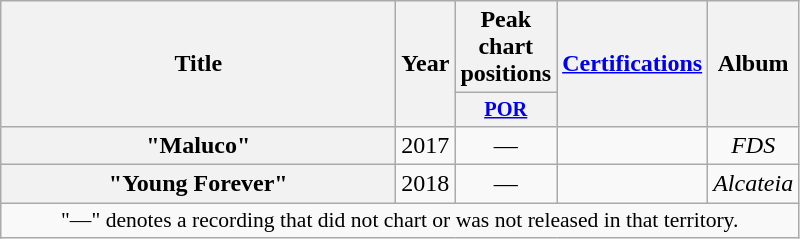<table class="wikitable plainrowheaders" style="text-align:center;" border="1">
<tr>
<th rowspan="2" scope="col" style="width:16em;">Title</th>
<th rowspan="2" scope="col">Year</th>
<th scope="col">Peak chart positions</th>
<th rowspan="2" scope="col"><a href='#'>Certifications</a></th>
<th rowspan="2" scope="col">Album</th>
</tr>
<tr>
<th scope="col" style="width:3em;font-size:85%;"><a href='#'>POR</a></th>
</tr>
<tr>
<th scope="row">"Maluco"<br></th>
<td>2017</td>
<td>—</td>
<td></td>
<td><em>FDS</em></td>
</tr>
<tr>
<th scope="row">"Young Forever"<br></th>
<td>2018</td>
<td>—</td>
<td></td>
<td><em>Alcateia</em></td>
</tr>
<tr>
<td colspan="5" style="font-size:90%">"—" denotes a recording that did not chart or was not released in that territory.</td>
</tr>
</table>
